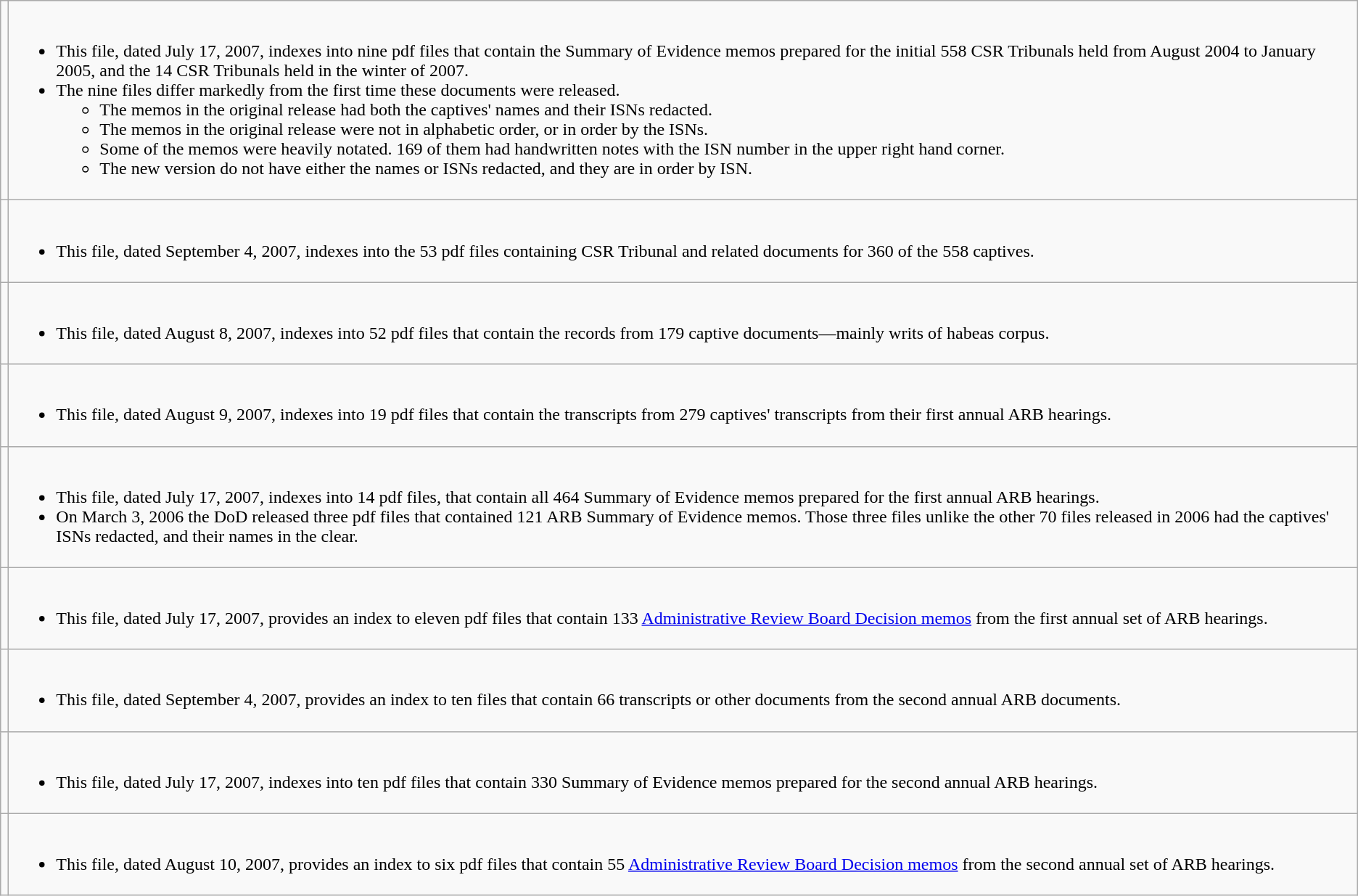<table class="wikitable">
<tr>
<td></td>
<td><br><ul><li>This file, dated July 17, 2007, indexes into nine pdf files that contain the Summary of Evidence memos prepared for the initial 558 CSR Tribunals held from August 2004 to January 2005, and the 14 CSR Tribunals held in the winter of 2007.</li><li>The nine files differ markedly from the first time these documents were released.<ul><li>The memos in the original release had both the captives' names and their ISNs redacted.</li><li>The memos in the original release were not in alphabetic order, or in order by the ISNs.</li><li>Some of the memos were heavily notated.  169 of them had handwritten notes with the ISN number in the upper right hand corner.</li><li>The new version do not have either the names or ISNs redacted, and they are in order by ISN.</li></ul></li></ul></td>
</tr>
<tr>
<td></td>
<td><br><ul><li>This file, dated September 4, 2007, indexes into the 53 pdf files containing CSR Tribunal and related documents for 360 of the 558 captives.</li></ul></td>
</tr>
<tr>
<td></td>
<td><br><ul><li>This file, dated August 8, 2007, indexes into 52 pdf files that contain the records from 179 captive documents—mainly writs of habeas corpus.</li></ul></td>
</tr>
<tr>
<td> </td>
<td><br><ul><li>This file, dated August 9, 2007, indexes into 19 pdf files that contain the transcripts from 279 captives' transcripts from their first annual ARB hearings.</li></ul></td>
</tr>
<tr>
<td></td>
<td><br><ul><li>This file, dated July 17, 2007, indexes into 14 pdf files, that contain all 464 Summary of Evidence memos prepared for the first annual ARB hearings.</li><li>On March 3, 2006 the DoD released three pdf files that contained 121 ARB Summary of Evidence memos.  Those three files unlike the other 70 files released in 2006 had the captives' ISNs redacted, and their names in the clear.</li></ul></td>
</tr>
<tr>
<td></td>
<td><br><ul><li>This file, dated July 17, 2007, provides an index to eleven pdf files that contain 133 <a href='#'>Administrative Review Board Decision memos</a> from the first annual set of ARB hearings.</li></ul></td>
</tr>
<tr>
<td> </td>
<td><br><ul><li>This file, dated September 4, 2007, provides an index to ten files that contain 66 transcripts or other documents from the second annual ARB documents.</li></ul></td>
</tr>
<tr>
<td></td>
<td><br><ul><li>This file, dated July 17, 2007, indexes into ten pdf files that contain 330 Summary of Evidence memos prepared for the second annual ARB hearings.</li></ul></td>
</tr>
<tr>
<td></td>
<td><br><ul><li>This file, dated August 10, 2007, provides an index to six pdf files that contain 55 <a href='#'>Administrative Review Board Decision memos</a> from the second annual set of ARB hearings.</li></ul></td>
</tr>
</table>
